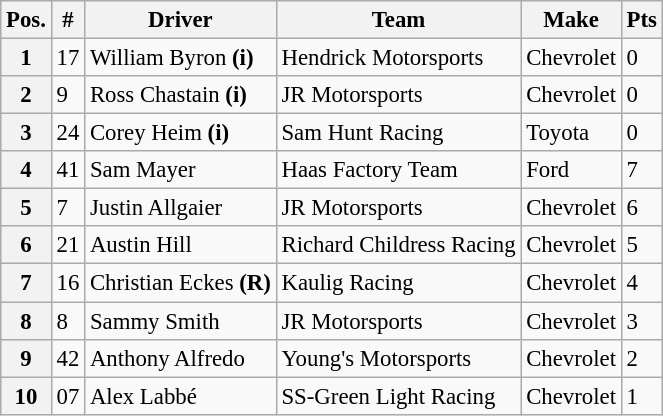<table class="wikitable" style="font-size:95%">
<tr>
<th>Pos.</th>
<th>#</th>
<th>Driver</th>
<th>Team</th>
<th>Make</th>
<th>Pts</th>
</tr>
<tr>
<th>1</th>
<td>17</td>
<td>William Byron <strong>(i)</strong></td>
<td>Hendrick Motorsports</td>
<td>Chevrolet</td>
<td>0</td>
</tr>
<tr>
<th>2</th>
<td>9</td>
<td>Ross Chastain <strong>(i)</strong></td>
<td>JR Motorsports</td>
<td>Chevrolet</td>
<td>0</td>
</tr>
<tr>
<th>3</th>
<td>24</td>
<td>Corey Heim <strong>(i)</strong></td>
<td>Sam Hunt Racing</td>
<td>Toyota</td>
<td>0</td>
</tr>
<tr>
<th>4</th>
<td>41</td>
<td>Sam Mayer</td>
<td>Haas Factory Team</td>
<td>Ford</td>
<td>7</td>
</tr>
<tr>
<th>5</th>
<td>7</td>
<td>Justin Allgaier</td>
<td>JR Motorsports</td>
<td>Chevrolet</td>
<td>6</td>
</tr>
<tr>
<th>6</th>
<td>21</td>
<td>Austin Hill</td>
<td>Richard Childress Racing</td>
<td>Chevrolet</td>
<td>5</td>
</tr>
<tr>
<th>7</th>
<td>16</td>
<td>Christian Eckes <strong>(R)</strong></td>
<td>Kaulig Racing</td>
<td>Chevrolet</td>
<td>4</td>
</tr>
<tr>
<th>8</th>
<td>8</td>
<td>Sammy Smith</td>
<td>JR Motorsports</td>
<td>Chevrolet</td>
<td>3</td>
</tr>
<tr>
<th>9</th>
<td>42</td>
<td>Anthony Alfredo</td>
<td>Young's Motorsports</td>
<td>Chevrolet</td>
<td>2</td>
</tr>
<tr>
<th>10</th>
<td>07</td>
<td>Alex Labbé</td>
<td>SS-Green Light Racing</td>
<td>Chevrolet</td>
<td>1</td>
</tr>
</table>
